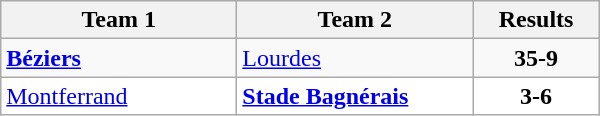<table class="wikitable" width=400>
<tr>
<th>Team 1</th>
<th>Team 2</th>
<th>Results</th>
</tr>
<tr>
<td width=150><strong><a href='#'>Béziers</a></strong></td>
<td width=150><a href='#'>Lourdes</a></td>
<td align="center"><strong>35-9</strong></td>
</tr>
<tr bgcolor="white">
<td><a href='#'>Montferrand</a></td>
<td><strong><a href='#'>Stade Bagnérais</a></strong></td>
<td align="center"><strong>3-6</strong></td>
</tr>
</table>
